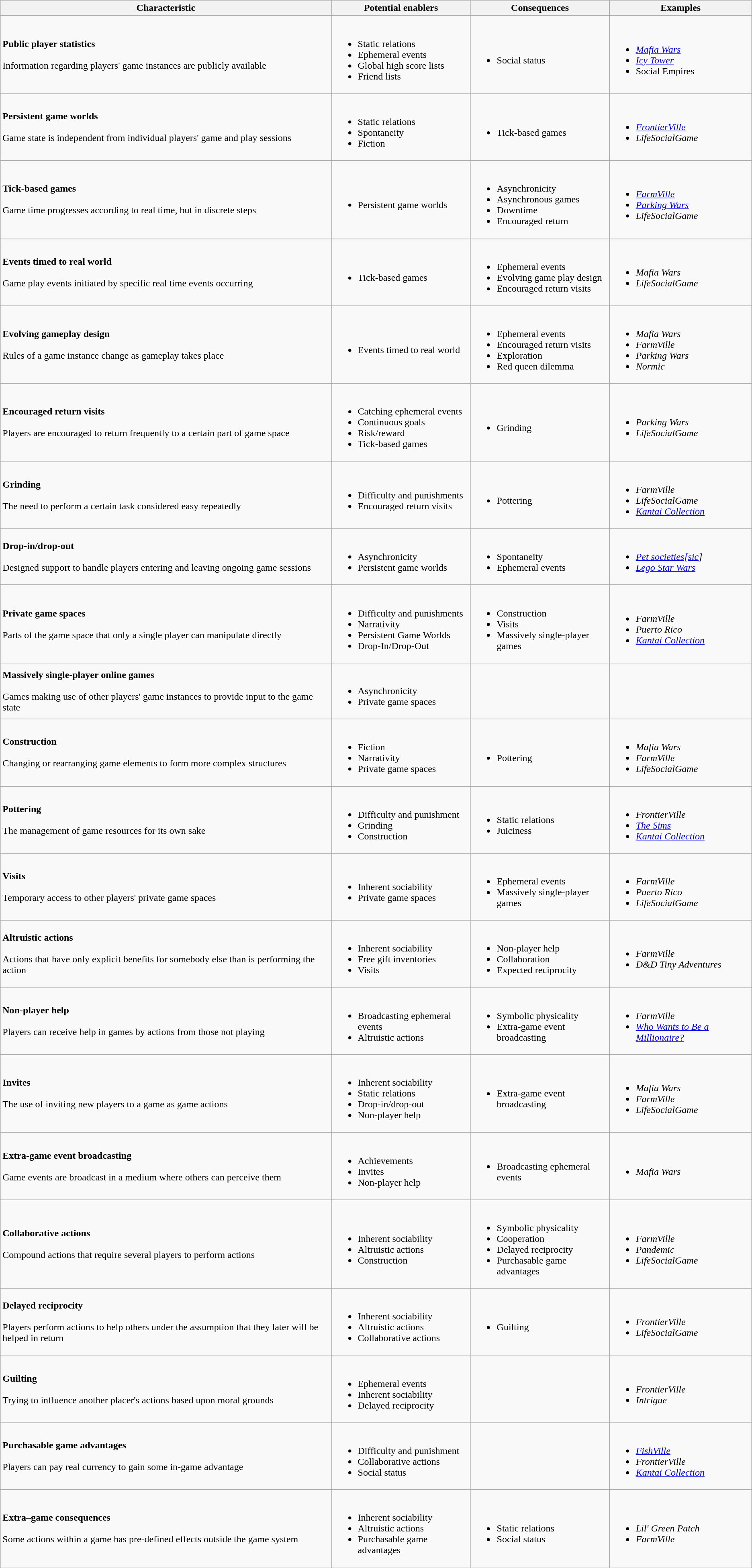<table class="wikitable">
<tr>
<th>Characteristic</th>
<th>Potential enablers</th>
<th>Consequences</th>
<th>Examples</th>
</tr>
<tr>
<td><strong>Public player statistics</strong><br><br>Information regarding players' game instances are publicly available</td>
<td><br><ul><li>Static relations</li><li>Ephemeral events</li><li>Global high score lists</li><li>Friend lists</li></ul></td>
<td><br><ul><li>Social status</li></ul></td>
<td><br><ul><li><em><a href='#'>Mafia Wars</a></em></li><li><em><a href='#'>Icy Tower</a></em></li><li>Social Empires</li></ul></td>
</tr>
<tr>
<td><strong>Persistent game worlds</strong><br><br>Game state is independent from individual players' game and play sessions</td>
<td><br><ul><li>Static relations</li><li>Spontaneity</li><li>Fiction</li></ul></td>
<td><br><ul><li>Tick-based games</li></ul></td>
<td><br><ul><li><em><a href='#'>FrontierVille</a></em></li><li><em>LifeSocialGame</em></li></ul></td>
</tr>
<tr>
<td><strong>Tick-based games</strong><br><br>Game time progresses according to real time, but in discrete steps</td>
<td><br><ul><li>Persistent game worlds</li></ul></td>
<td><br><ul><li>Asynchronicity</li><li>Asynchronous games</li><li>Downtime</li><li>Encouraged return</li></ul></td>
<td><br><ul><li><em><a href='#'>FarmVille</a></em></li><li><em><a href='#'>Parking Wars</a></em></li><li><em>LifeSocialGame</em></li></ul></td>
</tr>
<tr>
<td><strong>Events timed to real world</strong><br><br>Game play events initiated by specific real time events occurring</td>
<td><br><ul><li>Tick-based games</li></ul></td>
<td><br><ul><li>Ephemeral events</li><li>Evolving game play design</li><li>Encouraged return visits</li></ul></td>
<td><br><ul><li><em>Mafia Wars</em></li><li><em>LifeSocialGame</em></li></ul></td>
</tr>
<tr>
<td><strong>Evolving gameplay design</strong><br><br>Rules of a game instance change as gameplay takes place</td>
<td><br><ul><li>Events timed to real world</li></ul></td>
<td><br><ul><li>Ephemeral events</li><li>Encouraged return visits</li><li>Exploration</li><li>Red queen dilemma</li></ul></td>
<td><br><ul><li><em>Mafia Wars</em></li><li><em>FarmVille</em></li><li><em>Parking Wars</em></li><li><em>Normic</em></li></ul></td>
</tr>
<tr>
<td><strong>Encouraged return visits</strong><br><br>Players are encouraged to return frequently to a certain part of game space</td>
<td><br><ul><li>Catching ephemeral events</li><li>Continuous goals</li><li>Risk/reward</li><li>Tick-based games</li></ul></td>
<td><br><ul><li>Grinding</li></ul></td>
<td><br><ul><li><em>Parking Wars</em></li><li><em>LifeSocialGame</em></li></ul></td>
</tr>
<tr>
<td><strong>Grinding</strong><br><br>The need to perform a certain task considered easy repeatedly</td>
<td><br><ul><li>Difficulty and punishments</li><li>Encouraged return visits</li></ul></td>
<td><br><ul><li>Pottering</li></ul></td>
<td><br><ul><li><em>FarmVille</em></li><li><em>LifeSocialGame</em></li><li><em><a href='#'>Kantai Collection</a></em></li></ul></td>
</tr>
<tr>
<td><strong>Drop-in/drop-out</strong><br><br>Designed support to handle players entering and leaving ongoing game sessions</td>
<td><br><ul><li>Asynchronicity</li><li>Persistent game worlds</li></ul></td>
<td><br><ul><li>Spontaneity</li><li>Ephemeral events</li></ul></td>
<td><br><ul><li><em><a href='#'>Pet societies[sic</a>]</em></li><li><em><a href='#'>Lego Star Wars</a></em></li></ul></td>
</tr>
<tr>
<td><strong>Private game spaces</strong><br><br>Parts of the game space that only a single player can manipulate directly</td>
<td><br><ul><li>Difficulty and punishments</li><li>Narrativity</li><li>Persistent Game Worlds</li><li>Drop-In/Drop-Out</li></ul></td>
<td><br><ul><li>Construction</li><li>Visits</li><li>Massively single-player games</li></ul></td>
<td><br><ul><li><em>FarmVille</em></li><li><em>Puerto Rico</em></li><li><em><a href='#'>Kantai Collection</a></em></li></ul></td>
</tr>
<tr>
<td><strong>Massively single-player online games</strong><br><br>Games making use of other players' game instances to provide input to the game state</td>
<td><br><ul><li>Asynchronicity</li><li>Private game spaces</li></ul></td>
<td></td>
</tr>
<tr>
<td><strong>Construction</strong><br><br>Changing or rearranging game elements to form more complex structures</td>
<td><br><ul><li>Fiction</li><li>Narrativity</li><li>Private game spaces</li></ul></td>
<td><br><ul><li>Pottering</li></ul></td>
<td><br><ul><li><em>Mafia Wars</em></li><li><em>FarmVille</em></li><li><em>LifeSocialGame</em></li></ul></td>
</tr>
<tr>
<td><strong>Pottering</strong><br><br>The management of game resources for its own sake</td>
<td><br><ul><li>Difficulty and punishment</li><li>Grinding</li><li>Construction</li></ul></td>
<td><br><ul><li>Static relations</li><li>Juiciness</li></ul></td>
<td><br><ul><li><em>FrontierVille</em></li><li><em><a href='#'>The Sims</a></em></li><li><em><a href='#'>Kantai Collection</a></em></li></ul></td>
</tr>
<tr>
<td><strong>Visits</strong><br><br>Temporary access to other players' private game spaces</td>
<td><br><ul><li>Inherent sociability</li><li>Private game spaces</li></ul></td>
<td><br><ul><li>Ephemeral events</li><li>Massively single-player games</li></ul></td>
<td><br><ul><li><em>FarmVille</em></li><li><em>Puerto Rico</em></li><li><em>LifeSocialGame</em></li></ul></td>
</tr>
<tr>
<td><strong>Altruistic actions</strong><br><br>Actions that have only explicit benefits for somebody else than is performing the action</td>
<td><br><ul><li>Inherent sociability</li><li>Free gift inventories</li><li>Visits</li></ul></td>
<td><br><ul><li>Non-player help</li><li>Collaboration</li><li>Expected reciprocity</li></ul></td>
<td><br><ul><li><em>FarmVille</em></li><li><em>D&D Tiny Adventures</em></li></ul></td>
</tr>
<tr>
<td><strong>Non-player help</strong><br><br>Players can receive help in games by actions from those not playing</td>
<td><br><ul><li>Broadcasting ephemeral events</li><li>Altruistic actions</li></ul></td>
<td><br><ul><li>Symbolic physicality</li><li>Extra-game event broadcasting</li></ul></td>
<td><br><ul><li><em>FarmVille</em></li><li><em><a href='#'>Who Wants to Be a Millionaire?</a></em></li></ul></td>
</tr>
<tr>
<td><strong>Invites</strong><br><br>The use of inviting new players to a game as game actions</td>
<td><br><ul><li>Inherent sociability</li><li>Static relations</li><li>Drop-in/drop-out</li><li>Non-player help</li></ul></td>
<td><br><ul><li>Extra-game event broadcasting</li></ul></td>
<td><br><ul><li><em>Mafia Wars</em></li><li><em>FarmVille</em></li><li><em>LifeSocialGame</em></li></ul></td>
</tr>
<tr>
<td><strong>Extra-game event broadcasting</strong><br><br>Game events are broadcast in a medium where others can perceive them</td>
<td><br><ul><li>Achievements</li><li>Invites</li><li>Non-player help</li></ul></td>
<td><br><ul><li>Broadcasting ephemeral events</li></ul></td>
<td><br><ul><li><em>Mafia Wars</em></li></ul></td>
</tr>
<tr>
<td><strong>Collaborative actions</strong><br><br>Compound actions that require several players to perform actions</td>
<td><br><ul><li>Inherent sociability</li><li>Altruistic actions</li><li>Construction</li></ul></td>
<td><br><ul><li>Symbolic physicality</li><li>Cooperation</li><li>Delayed reciprocity</li><li>Purchasable game advantages</li></ul></td>
<td><br><ul><li><em>FarmVille</em></li><li><em>Pandemic</em></li><li><em>LifeSocialGame</em></li></ul></td>
</tr>
<tr>
<td><strong>Delayed reciprocity</strong><br><br>Players perform actions to help others under the assumption that they later will be helped in return</td>
<td><br><ul><li>Inherent sociability</li><li>Altruistic actions</li><li>Collaborative actions</li></ul></td>
<td><br><ul><li>Guilting</li></ul></td>
<td><br><ul><li><em>FrontierVille</em></li><li><em>LifeSocialGame</em></li></ul></td>
</tr>
<tr>
<td><strong>Guilting</strong><br><br>Trying to influence another placer's actions based upon moral grounds</td>
<td><br><ul><li>Ephemeral events</li><li>Inherent sociability</li><li>Delayed reciprocity</li></ul></td>
<td></td>
<td><br><ul><li><em>FrontierVille</em></li><li><em>Intrigue</em></li></ul></td>
</tr>
<tr>
<td><strong>Purchasable game advantages</strong><br><br>Players can pay real currency to gain some in-game advantage</td>
<td><br><ul><li>Difficulty and punishment</li><li>Collaborative actions</li><li>Social status</li></ul></td>
<td></td>
<td><br><ul><li><em><a href='#'>FishVille</a></em></li><li><em>FrontierVille</em></li><li><em><a href='#'>Kantai Collection</a></em></li></ul></td>
</tr>
<tr>
<td><strong>Extra–game consequences</strong><br><br>Some actions within a game has pre-defined effects outside the game system</td>
<td><br><ul><li>Inherent sociability</li><li>Altruistic actions</li><li>Purchasable game advantages</li></ul></td>
<td><br><ul><li>Static relations</li><li>Social status</li></ul></td>
<td><br><ul><li><em>Lil' Green Patch</em></li><li><em>FarmVille</em></li></ul></td>
</tr>
</table>
